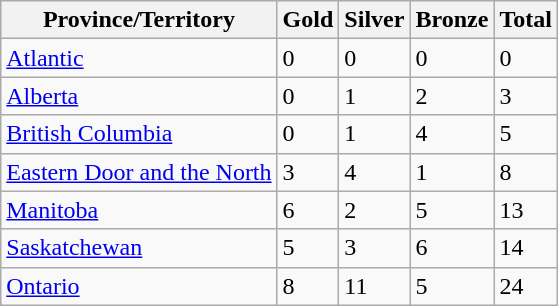<table class="wikitable">
<tr>
<th>Province/Territory</th>
<th>Gold</th>
<th>Silver</th>
<th>Bronze</th>
<th>Total</th>
</tr>
<tr>
<td><a href='#'>Atlantic</a></td>
<td>0</td>
<td>0</td>
<td>0</td>
<td>0</td>
</tr>
<tr>
<td><a href='#'>Alberta</a></td>
<td>0</td>
<td>1</td>
<td>2</td>
<td>3</td>
</tr>
<tr>
<td><a href='#'>British Columbia</a></td>
<td>0</td>
<td>1</td>
<td>4</td>
<td>5</td>
</tr>
<tr>
<td><a href='#'>Eastern Door and the North</a></td>
<td>3</td>
<td>4</td>
<td>1</td>
<td>8</td>
</tr>
<tr>
<td><a href='#'>Manitoba</a></td>
<td>6</td>
<td>2</td>
<td>5</td>
<td>13</td>
</tr>
<tr>
<td><a href='#'>Saskatchewan</a></td>
<td>5</td>
<td>3</td>
<td>6</td>
<td>14</td>
</tr>
<tr>
<td><a href='#'>Ontario</a></td>
<td>8</td>
<td>11</td>
<td>5</td>
<td>24</td>
</tr>
</table>
